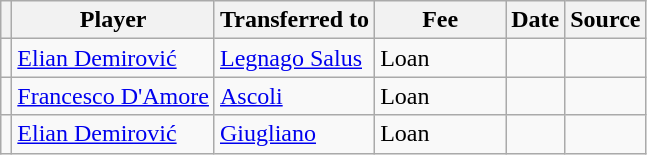<table class="wikitable plainrowheaders sortable">
<tr>
<th></th>
<th scope="col">Player</th>
<th>Transferred to</th>
<th style="width: 80px;">Fee</th>
<th scope="col">Date</th>
<th scope="col">Source</th>
</tr>
<tr>
<td align="center"></td>
<td> <a href='#'>Elian Demirović</a></td>
<td> <a href='#'>Legnago Salus</a></td>
<td>Loan</td>
<td></td>
<td></td>
</tr>
<tr>
<td align="center"></td>
<td> <a href='#'>Francesco D'Amore</a></td>
<td> <a href='#'>Ascoli</a></td>
<td>Loan</td>
<td></td>
<td></td>
</tr>
<tr>
<td align="center"></td>
<td> <a href='#'>Elian Demirović</a></td>
<td> <a href='#'>Giugliano</a></td>
<td>Loan</td>
<td></td>
<td></td>
</tr>
</table>
